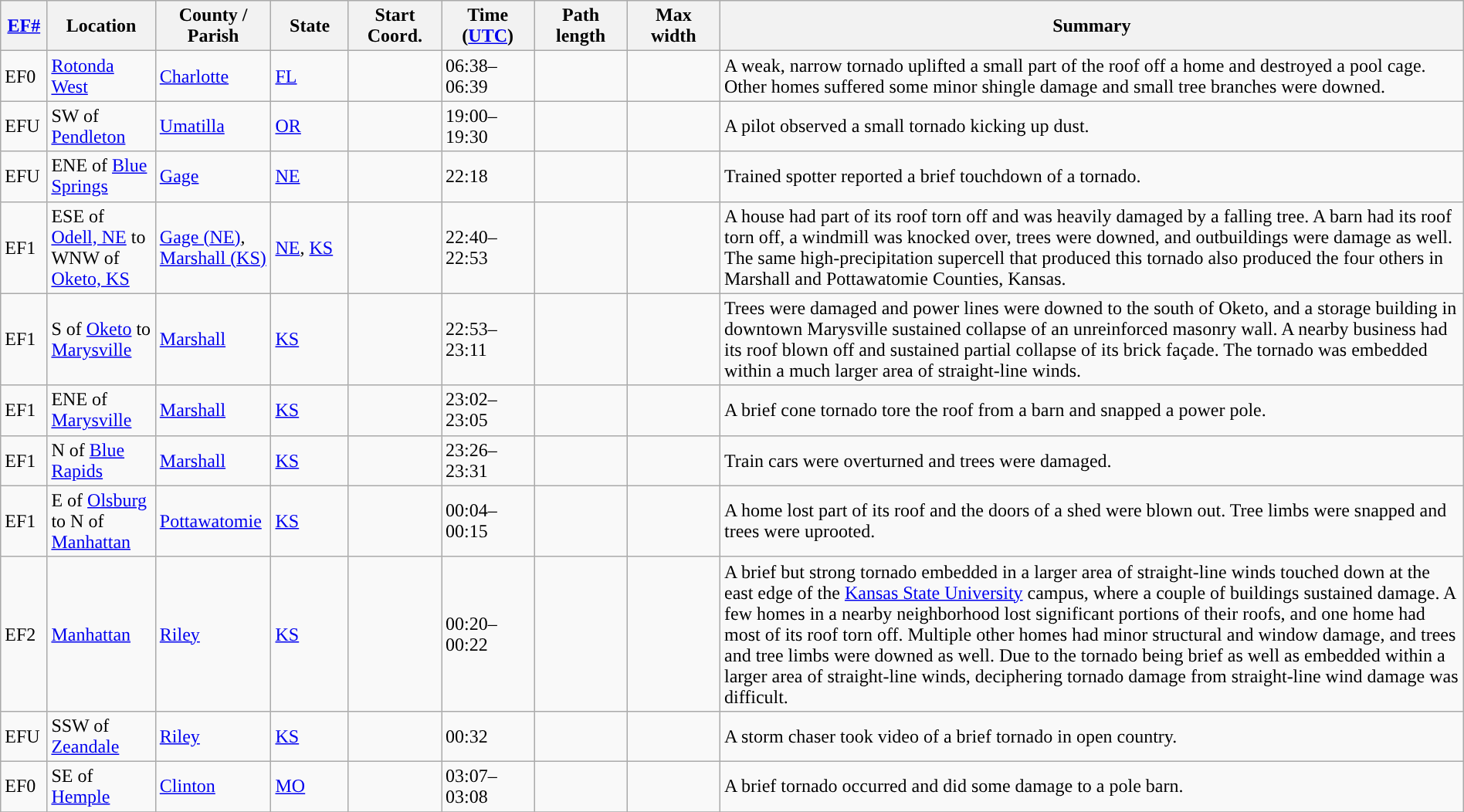<table class="wikitable sortable" style="width:100%;">
<tr>
<th scope="col"  style="width:3%; text-align:center;"><a href='#'>EF#</a></th>
<th scope="col"  style="width:7%; text-align:center;" class="unsortable">Location</th>
<th scope="col"  style="width:6%; text-align:center;" class="unsortable">County / Parish</th>
<th scope="col"  style="width:5%; text-align:center;">State</th>
<th scope="col"  style="width:6%; text-align:center;">Start Coord.</th>
<th scope="col"  style="width:6%; text-align:center;">Time (<a href='#'>UTC</a>)</th>
<th scope="col"  style="width:6%; text-align:center;">Path length</th>
<th scope="col"  style="width:6%; text-align:center;">Max width</th>
<th scope="col" class="unsortable" style="width:48%; text-align:center;">Summary</th>
</tr>
<tr>
<td>EF0</td>
<td><a href='#'>Rotonda West</a></td>
<td><a href='#'>Charlotte</a></td>
<td><a href='#'>FL</a></td>
<td></td>
<td>06:38–06:39</td>
<td></td>
<td></td>
<td>A weak, narrow tornado uplifted a small part of the roof off a home and destroyed a pool cage. Other homes suffered some minor shingle damage and small tree branches were downed.</td>
</tr>
<tr>
<td>EFU</td>
<td>SW of <a href='#'>Pendleton</a></td>
<td><a href='#'>Umatilla</a></td>
<td><a href='#'>OR</a></td>
<td></td>
<td>19:00–19:30</td>
<td></td>
<td></td>
<td>A pilot observed a small tornado kicking up dust.</td>
</tr>
<tr>
<td>EFU</td>
<td>ENE of <a href='#'>Blue Springs</a></td>
<td><a href='#'>Gage</a></td>
<td><a href='#'>NE</a></td>
<td></td>
<td>22:18</td>
<td></td>
<td></td>
<td>Trained spotter reported a brief touchdown of a tornado.</td>
</tr>
<tr>
<td>EF1</td>
<td>ESE of <a href='#'>Odell, NE</a> to WNW of <a href='#'>Oketo, KS</a></td>
<td><a href='#'>Gage (NE)</a>, <a href='#'>Marshall (KS)</a></td>
<td><a href='#'>NE</a>, <a href='#'>KS</a></td>
<td></td>
<td>22:40–22:53</td>
<td></td>
<td></td>
<td>A house had part of its roof torn off and was heavily damaged by a falling tree. A barn had its roof torn off, a windmill was knocked over, trees were downed, and outbuildings were damage as well. The same high-precipitation supercell that produced this tornado also produced the four others in Marshall and Pottawatomie Counties, Kansas.</td>
</tr>
<tr>
<td>EF1</td>
<td>S of <a href='#'>Oketo</a> to <a href='#'>Marysville</a></td>
<td><a href='#'>Marshall</a></td>
<td><a href='#'>KS</a></td>
<td></td>
<td>22:53–23:11</td>
<td></td>
<td></td>
<td>Trees were damaged and power lines were downed to the south of Oketo, and a storage building in downtown Marysville sustained collapse of an unreinforced masonry wall. A nearby business had its roof blown off and sustained partial collapse of its brick façade. The tornado was embedded within a much larger area of  straight-line winds.</td>
</tr>
<tr>
<td>EF1</td>
<td>ENE of <a href='#'>Marysville</a></td>
<td><a href='#'>Marshall</a></td>
<td><a href='#'>KS</a></td>
<td></td>
<td>23:02–23:05</td>
<td></td>
<td></td>
<td>A brief cone tornado tore the roof from a barn and snapped a power pole.</td>
</tr>
<tr>
<td>EF1</td>
<td>N of <a href='#'>Blue Rapids</a></td>
<td><a href='#'>Marshall</a></td>
<td><a href='#'>KS</a></td>
<td></td>
<td>23:26–23:31</td>
<td></td>
<td></td>
<td>Train cars were overturned and trees were damaged.</td>
</tr>
<tr>
<td>EF1</td>
<td>E of <a href='#'>Olsburg</a> to N of <a href='#'>Manhattan</a></td>
<td><a href='#'>Pottawatomie</a></td>
<td><a href='#'>KS</a></td>
<td></td>
<td>00:04–00:15</td>
<td></td>
<td></td>
<td>A home lost part of its roof and the doors of a shed were blown out. Tree limbs were snapped and trees were uprooted.</td>
</tr>
<tr>
<td>EF2</td>
<td><a href='#'>Manhattan</a></td>
<td><a href='#'>Riley</a></td>
<td><a href='#'>KS</a></td>
<td></td>
<td>00:20–00:22</td>
<td></td>
<td></td>
<td>A brief but strong tornado embedded in a larger area of straight-line winds touched down at the east edge of the <a href='#'>Kansas State University</a> campus, where a couple of buildings sustained damage. A few homes in a nearby neighborhood lost significant portions of their roofs, and one home had most of its roof torn off. Multiple other homes had minor structural and window damage, and trees and tree limbs were downed as well. Due to the tornado being brief as well as embedded within a larger area of  straight-line winds, deciphering tornado damage from straight-line wind damage was difficult.</td>
</tr>
<tr>
<td>EFU</td>
<td>SSW of <a href='#'>Zeandale</a></td>
<td><a href='#'>Riley</a></td>
<td><a href='#'>KS</a></td>
<td></td>
<td>00:32</td>
<td></td>
<td></td>
<td>A storm chaser took video of a brief tornado in open country.</td>
</tr>
<tr>
<td>EF0</td>
<td>SE of <a href='#'>Hemple</a></td>
<td><a href='#'>Clinton</a></td>
<td><a href='#'>MO</a></td>
<td></td>
<td>03:07–03:08</td>
<td></td>
<td></td>
<td>A brief tornado occurred and did some damage to a pole barn.</td>
</tr>
<tr>
</tr>
</table>
